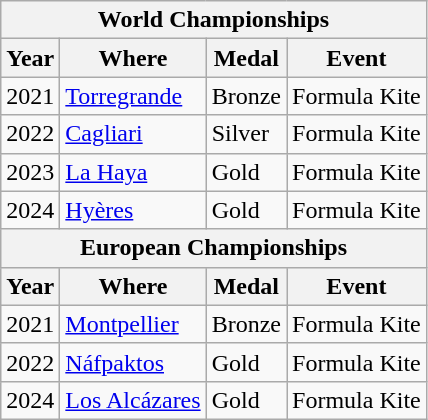<table class="wikitable mw-collapsible">
<tr>
<th colspan=4>World Championships</th>
</tr>
<tr>
<th>Year</th>
<th>Where</th>
<th>Medal</th>
<th>Event</th>
</tr>
<tr>
<td>2021</td>
<td><a href='#'>Torregrande</a></td>
<td>Bronze</td>
<td>Formula Kite</td>
</tr>
<tr>
<td>2022</td>
<td><a href='#'>Cagliari</a></td>
<td>Silver</td>
<td>Formula Kite</td>
</tr>
<tr>
<td>2023</td>
<td><a href='#'>La Haya</a></td>
<td>Gold</td>
<td>Formula Kite</td>
</tr>
<tr>
<td>2024</td>
<td><a href='#'>Hyères</a></td>
<td>Gold</td>
<td>Formula Kite</td>
</tr>
<tr>
<th colspan=4>European Championships</th>
</tr>
<tr>
<th>Year</th>
<th>Where</th>
<th>Medal</th>
<th>Event</th>
</tr>
<tr>
<td>2021</td>
<td><a href='#'>Montpellier</a></td>
<td>Bronze</td>
<td>Formula Kite</td>
</tr>
<tr>
<td>2022</td>
<td><a href='#'>Náfpaktos</a></td>
<td>Gold</td>
<td>Formula Kite</td>
</tr>
<tr>
<td>2024</td>
<td><a href='#'>Los Alcázares</a></td>
<td>Gold</td>
<td>Formula Kite</td>
</tr>
</table>
